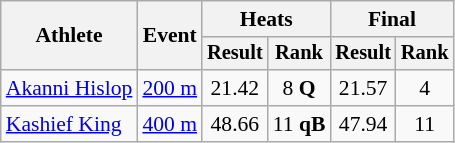<table class="wikitable" style="font-size:90%">
<tr>
<th rowspan=2>Athlete</th>
<th rowspan=2>Event</th>
<th colspan=2>Heats</th>
<th colspan=2>Final</th>
</tr>
<tr style="font-size:95%">
<th>Result</th>
<th>Rank</th>
<th>Result</th>
<th>Rank</th>
</tr>
<tr align=center>
<td align=left><a href='#'>Akanni Hislop</a></td>
<td align=left><a href='#'>200 m</a></td>
<td>21.42</td>
<td>8 <strong>Q</strong></td>
<td>21.57</td>
<td>4</td>
</tr>
<tr align=center>
<td align=left><a href='#'>Kashief King</a></td>
<td align=left><a href='#'>400 m</a></td>
<td>48.66</td>
<td>11 <strong>qB</strong></td>
<td>47.94</td>
<td>11</td>
</tr>
</table>
